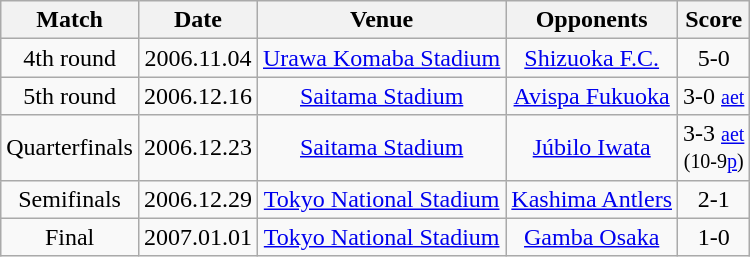<table class="wikitable" style="text-align:center;">
<tr>
<th>Match</th>
<th>Date</th>
<th>Venue</th>
<th>Opponents</th>
<th>Score</th>
</tr>
<tr>
<td>4th round</td>
<td>2006.11.04</td>
<td><a href='#'>Urawa Komaba Stadium</a></td>
<td><a href='#'>Shizuoka F.C.</a></td>
<td>5-0</td>
</tr>
<tr>
<td>5th round</td>
<td>2006.12.16</td>
<td><a href='#'>Saitama Stadium</a></td>
<td><a href='#'>Avispa Fukuoka</a></td>
<td>3-0 <small><a href='#'>aet</a></small></td>
</tr>
<tr>
<td>Quarterfinals</td>
<td>2006.12.23</td>
<td><a href='#'>Saitama Stadium</a></td>
<td><a href='#'>Júbilo Iwata</a></td>
<td>3-3 <small><a href='#'>aet</a><br>(10-9<a href='#'>p</a>)</small></td>
</tr>
<tr>
<td>Semifinals</td>
<td>2006.12.29</td>
<td><a href='#'>Tokyo National Stadium</a></td>
<td><a href='#'>Kashima Antlers</a></td>
<td>2-1</td>
</tr>
<tr>
<td>Final</td>
<td>2007.01.01</td>
<td><a href='#'>Tokyo National Stadium</a></td>
<td><a href='#'>Gamba Osaka</a></td>
<td>1-0</td>
</tr>
</table>
